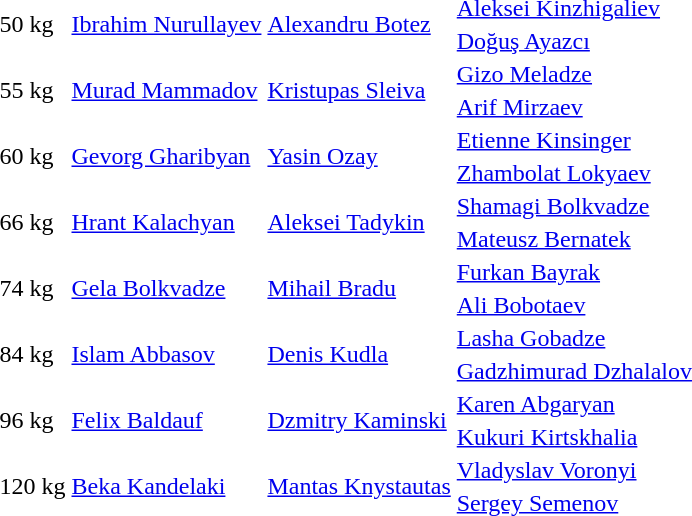<table>
<tr>
<td rowspan=2>50 kg</td>
<td rowspan=2> <a href='#'>Ibrahim Nurullayev</a></td>
<td rowspan=2> <a href='#'>Alexandru Botez</a></td>
<td> <a href='#'>Aleksei Kinzhigaliev</a></td>
</tr>
<tr>
<td> <a href='#'>Doğuş Ayazcı</a></td>
</tr>
<tr>
<td rowspan=2>55 kg</td>
<td rowspan=2> <a href='#'>Murad Mammadov</a></td>
<td rowspan=2> <a href='#'>Kristupas Sleiva</a></td>
<td> <a href='#'>Gizo Meladze</a></td>
</tr>
<tr>
<td> <a href='#'>Arif Mirzaev</a></td>
</tr>
<tr>
<td rowspan=2>60 kg</td>
<td rowspan=2> <a href='#'>Gevorg Gharibyan</a></td>
<td rowspan=2> <a href='#'>Yasin Ozay</a></td>
<td> <a href='#'>Etienne Kinsinger</a></td>
</tr>
<tr>
<td> <a href='#'>Zhambolat Lokyaev</a></td>
</tr>
<tr>
<td rowspan=2>66 kg</td>
<td rowspan=2> <a href='#'>Hrant Kalachyan</a></td>
<td rowspan=2> <a href='#'>Aleksei Tadykin</a></td>
<td> <a href='#'>Shamagi Bolkvadze</a></td>
</tr>
<tr>
<td> <a href='#'>Mateusz Bernatek</a></td>
</tr>
<tr>
<td rowspan=2>74 kg</td>
<td rowspan=2> <a href='#'>Gela Bolkvadze</a></td>
<td rowspan=2> <a href='#'>Mihail Bradu</a></td>
<td> <a href='#'>Furkan Bayrak</a></td>
</tr>
<tr>
<td> <a href='#'>Ali Bobotaev</a></td>
</tr>
<tr>
<td rowspan=2>84 kg</td>
<td rowspan=2> <a href='#'>Islam Abbasov</a></td>
<td rowspan=2> <a href='#'>Denis Kudla</a></td>
<td> <a href='#'>Lasha Gobadze</a></td>
</tr>
<tr>
<td> <a href='#'>Gadzhimurad Dzhalalov</a></td>
</tr>
<tr>
<td rowspan=2>96 kg</td>
<td rowspan=2> <a href='#'>Felix Baldauf</a></td>
<td rowspan=2> <a href='#'>Dzmitry Kaminski</a></td>
<td> <a href='#'>Karen Abgaryan</a></td>
</tr>
<tr>
<td> <a href='#'>Kukuri Kirtskhalia</a></td>
</tr>
<tr>
<td rowspan=2>120 kg</td>
<td rowspan=2> <a href='#'>Beka Kandelaki</a></td>
<td rowspan=2> <a href='#'>Mantas Knystautas</a></td>
<td> <a href='#'>Vladyslav Voronyi</a></td>
</tr>
<tr>
<td> <a href='#'>Sergey Semenov</a></td>
</tr>
</table>
